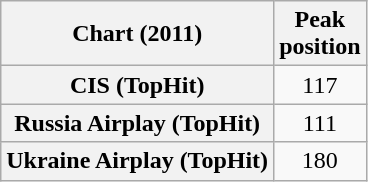<table class="wikitable sortable plainrowheaders" style="text-align:center">
<tr>
<th scope="col">Chart (2011)</th>
<th scope="col">Peak<br>position</th>
</tr>
<tr>
<th scope="row">CIS (TopHit)</th>
<td>117</td>
</tr>
<tr>
<th scope="row">Russia Airplay (TopHit)</th>
<td>111</td>
</tr>
<tr>
<th scope="row">Ukraine Airplay (TopHit)</th>
<td>180</td>
</tr>
</table>
